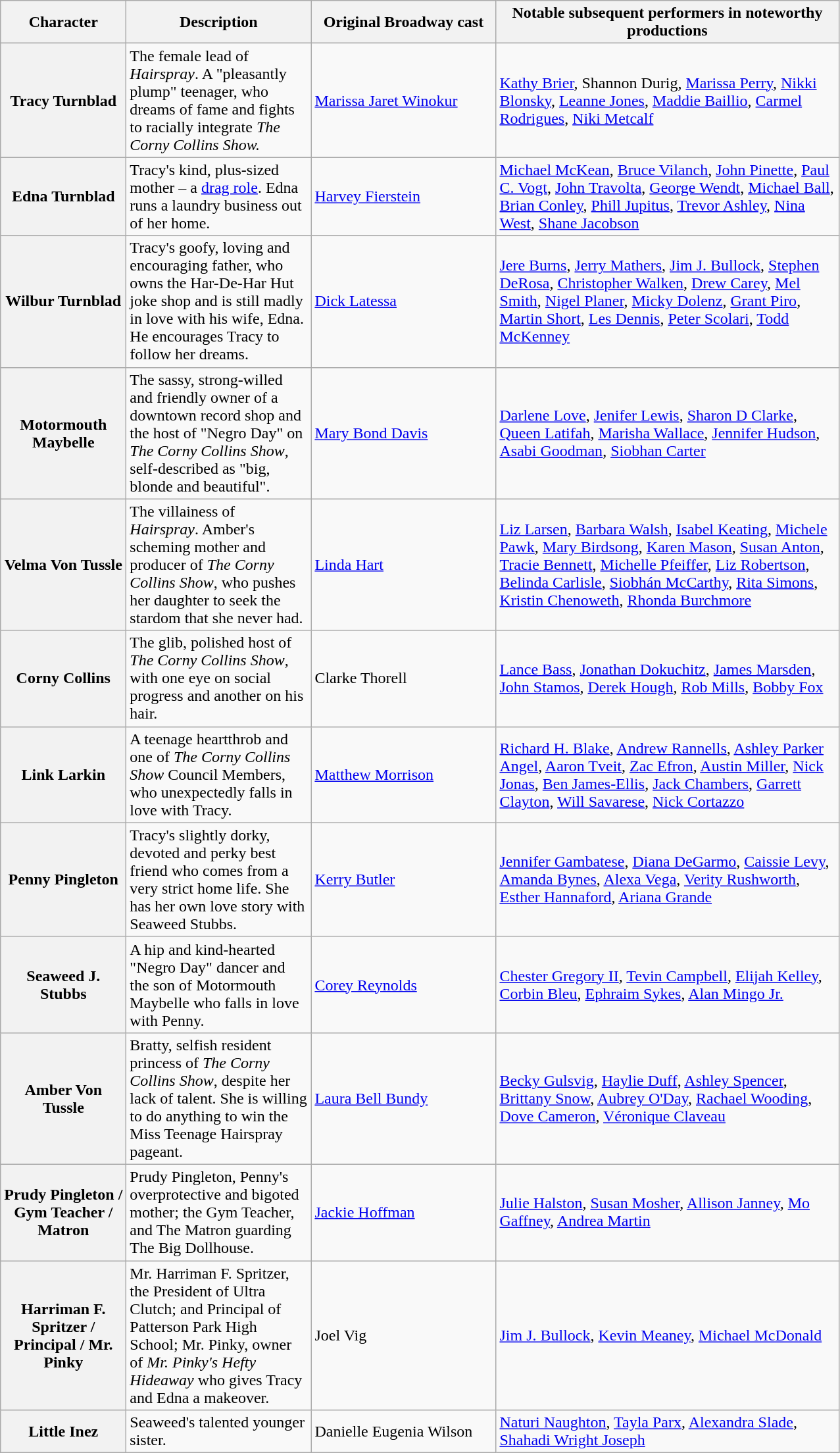<table class="wikitable">
<tr>
<th width="120">Character</th>
<th width="180">Description</th>
<th width="180">Original Broadway cast</th>
<th width="340">Notable subsequent performers in noteworthy productions</th>
</tr>
<tr>
<th>Tracy Turnblad</th>
<td>The female lead of <em>Hairspray</em>. A "pleasantly plump" teenager, who dreams of fame and fights to racially integrate <em>The Corny Collins Show.</em></td>
<td><a href='#'>Marissa Jaret Winokur</a></td>
<td><a href='#'>Kathy Brier</a>, Shannon Durig, <a href='#'>Marissa Perry</a>, <a href='#'>Nikki Blonsky</a>, <a href='#'>Leanne Jones</a>, <a href='#'>Maddie Baillio</a>, <a href='#'>Carmel Rodrigues</a>, <a href='#'>Niki Metcalf</a></td>
</tr>
<tr>
<th>Edna Turnblad</th>
<td>Tracy's kind, plus-sized mother – a <a href='#'>drag role</a>.  Edna runs a laundry business out of her home.</td>
<td><a href='#'>Harvey Fierstein</a></td>
<td><a href='#'>Michael McKean</a>, <a href='#'>Bruce Vilanch</a>, <a href='#'>John Pinette</a>, <a href='#'>Paul C. Vogt</a>, <a href='#'>John Travolta</a>, <a href='#'>George Wendt</a>, <a href='#'>Michael Ball</a>, <a href='#'>Brian Conley</a>, <a href='#'>Phill Jupitus</a>, <a href='#'>Trevor Ashley</a>, <a href='#'>Nina West</a>, <a href='#'>Shane Jacobson</a></td>
</tr>
<tr>
<th>Wilbur Turnblad</th>
<td>Tracy's goofy, loving and encouraging father, who owns the Har-De-Har Hut joke shop and is still madly in love with his wife, Edna.  He encourages Tracy to follow her dreams.</td>
<td><a href='#'>Dick Latessa</a></td>
<td><a href='#'>Jere Burns</a>, <a href='#'>Jerry Mathers</a>, <a href='#'>Jim J. Bullock</a>, <a href='#'>Stephen DeRosa</a>, <a href='#'>Christopher Walken</a>, <a href='#'>Drew Carey</a>, <a href='#'>Mel Smith</a>, <a href='#'>Nigel Planer</a>, <a href='#'>Micky Dolenz</a>, <a href='#'>Grant Piro</a>, <a href='#'>Martin Short</a>, <a href='#'>Les Dennis</a>, <a href='#'>Peter Scolari</a>, <a href='#'>Todd McKenney</a></td>
</tr>
<tr>
<th>Motormouth Maybelle</th>
<td>The sassy, strong-willed and friendly owner of a downtown record shop and the host of "Negro Day" on <em>The Corny Collins Show</em>, self-described as "big, blonde and beautiful".</td>
<td><a href='#'>Mary Bond Davis</a></td>
<td><a href='#'>Darlene Love</a>, <a href='#'>Jenifer Lewis</a>, <a href='#'>Sharon D Clarke</a>, <a href='#'>Queen Latifah</a>, <a href='#'>Marisha Wallace</a>, <a href='#'>Jennifer Hudson</a>, <a href='#'>Asabi Goodman</a>, <a href='#'>Siobhan Carter</a></td>
</tr>
<tr>
<th>Velma Von Tussle</th>
<td>The villainess of <em>Hairspray</em>. Amber's scheming mother and producer of <em>The Corny Collins Show</em>, who pushes her daughter to seek the stardom that she never had.</td>
<td><a href='#'>Linda Hart</a></td>
<td><a href='#'>Liz Larsen</a>, <a href='#'>Barbara Walsh</a>, <a href='#'>Isabel Keating</a>, <a href='#'>Michele Pawk</a>, <a href='#'>Mary Birdsong</a>, <a href='#'>Karen Mason</a>, <a href='#'>Susan Anton</a>, <a href='#'>Tracie Bennett</a>, <a href='#'>Michelle Pfeiffer</a>, <a href='#'>Liz Robertson</a>, <a href='#'>Belinda Carlisle</a>, <a href='#'>Siobhán McCarthy</a>, <a href='#'>Rita Simons</a>, <a href='#'>Kristin Chenoweth</a>, <a href='#'>Rhonda Burchmore</a></td>
</tr>
<tr>
<th>Corny Collins</th>
<td>The glib, polished host of <em>The Corny Collins Show</em>, with one eye on social progress and another on his hair.</td>
<td>Clarke Thorell</td>
<td><a href='#'>Lance Bass</a>, <a href='#'>Jonathan Dokuchitz</a>, <a href='#'>James Marsden</a>, <a href='#'>John Stamos</a>, <a href='#'>Derek Hough</a>, <a href='#'>Rob Mills</a>, <a href='#'>Bobby Fox</a></td>
</tr>
<tr>
<th>Link Larkin</th>
<td>A teenage heartthrob and one of <em>The Corny Collins Show</em> Council Members, who unexpectedly falls in love with Tracy.</td>
<td><a href='#'>Matthew Morrison</a></td>
<td><a href='#'>Richard H. Blake</a>, <a href='#'>Andrew Rannells</a>, <a href='#'>Ashley Parker Angel</a>, <a href='#'>Aaron Tveit</a>, <a href='#'>Zac Efron</a>, <a href='#'>Austin Miller</a>, <a href='#'>Nick Jonas</a>, <a href='#'>Ben James-Ellis</a>, <a href='#'>Jack Chambers</a>, <a href='#'>Garrett Clayton</a>, <a href='#'>Will Savarese</a>,  <a href='#'>Nick Cortazzo</a></td>
</tr>
<tr>
<th>Penny Pingleton</th>
<td>Tracy's slightly dorky, devoted and perky best friend who comes from a very strict home life. She has her own love story with Seaweed Stubbs.</td>
<td><a href='#'>Kerry Butler</a></td>
<td><a href='#'>Jennifer Gambatese</a>, <a href='#'>Diana DeGarmo</a>, <a href='#'>Caissie Levy</a>, <a href='#'>Amanda Bynes</a>, <a href='#'>Alexa Vega</a>, <a href='#'>Verity Rushworth</a>, <a href='#'>Esther Hannaford</a>, <a href='#'>Ariana Grande</a></td>
</tr>
<tr>
<th>Seaweed J. Stubbs</th>
<td>A hip and kind-hearted "Negro Day" dancer and the son of Motormouth Maybelle who falls in love with Penny.</td>
<td><a href='#'>Corey Reynolds</a></td>
<td><a href='#'>Chester Gregory II</a>, <a href='#'>Tevin Campbell</a>, <a href='#'>Elijah Kelley</a>, <a href='#'>Corbin Bleu</a>, <a href='#'>Ephraim Sykes</a>, <a href='#'>Alan Mingo Jr.</a></td>
</tr>
<tr>
<th>Amber Von Tussle</th>
<td>Bratty, selfish resident princess of <em>The Corny Collins Show</em>, despite her lack of talent.  She is willing to do anything to win the Miss Teenage Hairspray pageant.</td>
<td><a href='#'>Laura Bell Bundy</a></td>
<td><a href='#'>Becky Gulsvig</a>, <a href='#'>Haylie Duff</a>, <a href='#'>Ashley Spencer</a>, <a href='#'>Brittany Snow</a>, <a href='#'>Aubrey O'Day</a>, <a href='#'>Rachael Wooding</a>, <a href='#'>Dove Cameron</a>, <a href='#'>Véronique Claveau</a></td>
</tr>
<tr>
<th>Prudy Pingleton / Gym Teacher / Matron</th>
<td>Prudy Pingleton, Penny's overprotective and bigoted mother; the Gym Teacher, and The Matron guarding The Big Dollhouse.</td>
<td><a href='#'>Jackie Hoffman</a></td>
<td><a href='#'>Julie Halston</a>, <a href='#'>Susan Mosher</a>, <a href='#'>Allison Janney</a>, <a href='#'>Mo Gaffney</a>, <a href='#'>Andrea Martin</a></td>
</tr>
<tr>
<th>Harriman F. Spritzer / Principal / Mr. Pinky</th>
<td>Mr. Harriman F. Spritzer, the President of Ultra Clutch; and Principal of Patterson Park High School; Mr. Pinky, owner of <em>Mr. Pinky's Hefty Hideaway</em> who gives Tracy and Edna a makeover.</td>
<td>Joel Vig</td>
<td><a href='#'>Jim J. Bullock</a>, <a href='#'>Kevin Meaney</a>, <a href='#'>Michael McDonald</a></td>
</tr>
<tr>
<th>Little Inez</th>
<td>Seaweed's talented younger sister.</td>
<td>Danielle Eugenia Wilson</td>
<td><a href='#'>Naturi Naughton</a>, <a href='#'>Tayla Parx</a>, <a href='#'>Alexandra Slade</a>, <a href='#'>Shahadi Wright Joseph</a></td>
</tr>
</table>
